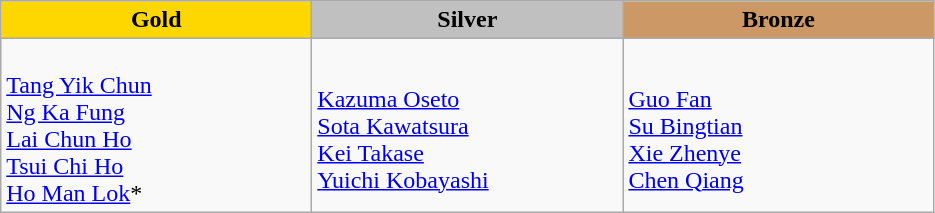<table class="wikitable" style="text-align:left">
<tr align="center">
<td width=200 bgcolor=gold><strong>Gold</strong></td>
<td width=200 bgcolor=silver><strong>Silver</strong></td>
<td width=200 bgcolor=CC9966><strong>Bronze</strong></td>
</tr>
<tr>
<td><em></em><br><a href='#'>Tang Yik Chun</a><br><a href='#'>Ng Ka Fung</a><br><a href='#'>Lai Chun Ho</a><br><a href='#'>Tsui Chi Ho</a><br><a href='#'>Ho Man Lok</a>*</td>
<td><em></em><br><a href='#'>Kazuma Oseto</a><br><a href='#'>Sota Kawatsura</a><br><a href='#'>Kei Takase</a><br><a href='#'>Yuichi Kobayashi</a></td>
<td><em></em><br><a href='#'>Guo Fan</a><br><a href='#'>Su Bingtian</a><br><a href='#'>Xie Zhenye</a><br><a href='#'>Chen Qiang</a></td>
</tr>
</table>
